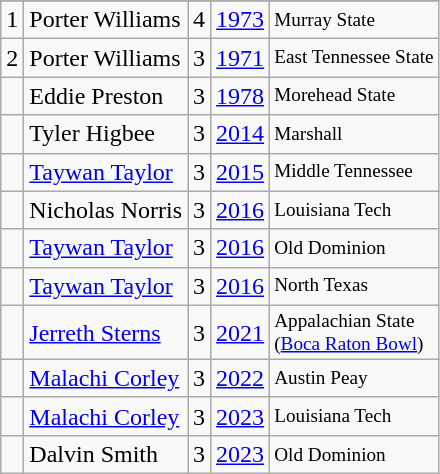<table class="wikitable">
<tr>
</tr>
<tr>
<td>1</td>
<td>Porter Williams</td>
<td>4</td>
<td><a href='#'>1973</a></td>
<td style="font-size:80%;">Murray State</td>
</tr>
<tr>
<td>2</td>
<td>Porter Williams</td>
<td>3</td>
<td><a href='#'>1971</a></td>
<td style="font-size:80%;">East Tennessee State</td>
</tr>
<tr>
<td></td>
<td>Eddie Preston</td>
<td>3</td>
<td><a href='#'>1978</a></td>
<td style="font-size:80%;">Morehead State</td>
</tr>
<tr>
<td></td>
<td>Tyler Higbee</td>
<td>3</td>
<td><a href='#'>2014</a></td>
<td style="font-size:80%;">Marshall</td>
</tr>
<tr>
<td></td>
<td><a href='#'>Taywan Taylor</a></td>
<td>3</td>
<td><a href='#'>2015</a></td>
<td style="font-size:80%;">Middle Tennessee</td>
</tr>
<tr>
<td></td>
<td>Nicholas Norris</td>
<td>3</td>
<td><a href='#'>2016</a></td>
<td style="font-size:80%;">Louisiana Tech</td>
</tr>
<tr>
<td></td>
<td><a href='#'>Taywan Taylor</a></td>
<td>3</td>
<td><a href='#'>2016</a></td>
<td style="font-size:80%;">Old Dominion</td>
</tr>
<tr>
<td></td>
<td><a href='#'>Taywan Taylor</a></td>
<td>3</td>
<td><a href='#'>2016</a></td>
<td style="font-size:80%;">North Texas</td>
</tr>
<tr>
<td></td>
<td><a href='#'>Jerreth Sterns</a></td>
<td>3</td>
<td><a href='#'>2021</a></td>
<td style="font-size:80%;">Appalachian State<br>(<a href='#'>Boca Raton Bowl</a>)</td>
</tr>
<tr>
<td></td>
<td><a href='#'>Malachi Corley</a></td>
<td>3</td>
<td><a href='#'>2022</a></td>
<td style="font-size:80%;">Austin Peay</td>
</tr>
<tr>
<td></td>
<td><a href='#'>Malachi Corley</a></td>
<td>3</td>
<td><a href='#'>2023</a></td>
<td style="font-size:80%;">Louisiana Tech</td>
</tr>
<tr>
<td></td>
<td>Dalvin Smith</td>
<td>3</td>
<td><a href='#'>2023</a></td>
<td style="font-size:80%;">Old Dominion</td>
</tr>
</table>
